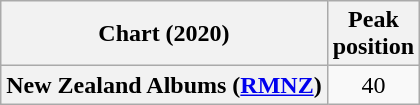<table class="wikitable sortable plainrowheaders" style="text-align:center">
<tr>
<th scope="col">Chart (2020)</th>
<th scope="col">Peak<br>position</th>
</tr>
<tr>
<th scope="row">New Zealand Albums (<a href='#'>RMNZ</a>)</th>
<td>40</td>
</tr>
</table>
